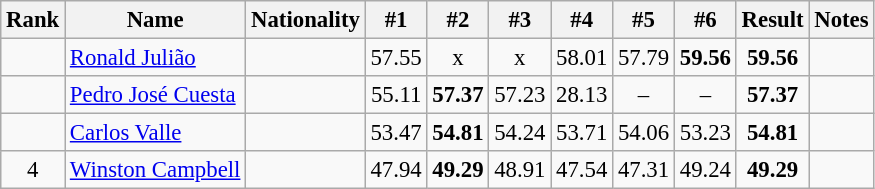<table class="wikitable sortable" style="text-align:center;font-size:95%">
<tr>
<th>Rank</th>
<th>Name</th>
<th>Nationality</th>
<th>#1</th>
<th>#2</th>
<th>#3</th>
<th>#4</th>
<th>#5</th>
<th>#6</th>
<th>Result</th>
<th>Notes</th>
</tr>
<tr>
<td></td>
<td align=left><a href='#'>Ronald Julião</a></td>
<td align=left></td>
<td>57.55</td>
<td>x</td>
<td>x</td>
<td>58.01</td>
<td>57.79</td>
<td><strong>59.56</strong></td>
<td><strong>59.56</strong></td>
<td></td>
</tr>
<tr>
<td></td>
<td align=left><a href='#'>Pedro José Cuesta</a></td>
<td align=left></td>
<td>55.11</td>
<td><strong>57.37</strong></td>
<td>57.23</td>
<td>28.13</td>
<td>–</td>
<td>–</td>
<td><strong>57.37</strong></td>
<td></td>
</tr>
<tr>
<td></td>
<td align=left><a href='#'>Carlos Valle</a></td>
<td align=left></td>
<td>53.47</td>
<td><strong>54.81</strong></td>
<td>54.24</td>
<td>53.71</td>
<td>54.06</td>
<td>53.23</td>
<td><strong>54.81</strong></td>
<td></td>
</tr>
<tr>
<td>4</td>
<td align=left><a href='#'>Winston Campbell</a></td>
<td align=left></td>
<td>47.94</td>
<td><strong>49.29</strong></td>
<td>48.91</td>
<td>47.54</td>
<td>47.31</td>
<td>49.24</td>
<td><strong>49.29</strong></td>
<td></td>
</tr>
</table>
